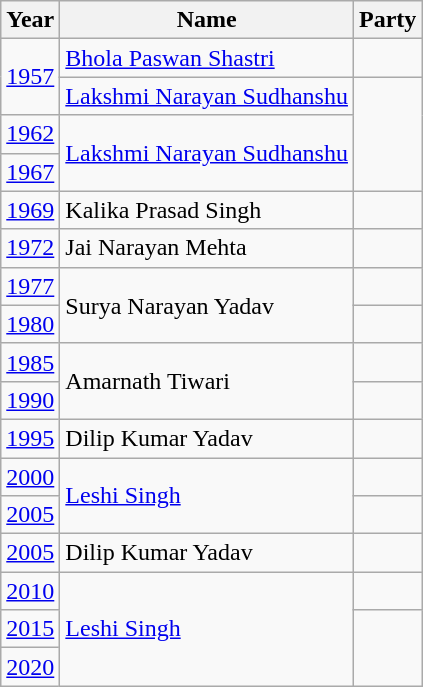<table class="wikitable sortable">
<tr>
<th>Year</th>
<th>Name</th>
<th colspan="2">Party</th>
</tr>
<tr>
<td rowspan="2"><a href='#'>1957</a></td>
<td><a href='#'>Bhola Paswan Shastri</a></td>
<td></td>
</tr>
<tr>
<td><a href='#'>Lakshmi Narayan Sudhanshu</a></td>
</tr>
<tr>
<td><a href='#'>1962</a></td>
<td rowspan="2"><a href='#'>Lakshmi Narayan Sudhanshu</a></td>
</tr>
<tr>
<td><a href='#'>1967</a></td>
</tr>
<tr>
<td><a href='#'>1969</a></td>
<td>Kalika Prasad Singh</td>
<td></td>
</tr>
<tr>
<td><a href='#'>1972</a></td>
<td>Jai Narayan Mehta</td>
<td></td>
</tr>
<tr>
<td><a href='#'>1977</a></td>
<td rowspan="2">Surya Narayan Yadav</td>
<td></td>
</tr>
<tr>
<td><a href='#'>1980</a></td>
<td></td>
</tr>
<tr>
<td><a href='#'>1985</a></td>
<td rowspan="2">Amarnath Tiwari</td>
<td></td>
</tr>
<tr>
<td><a href='#'>1990</a></td>
</tr>
<tr>
<td><a href='#'>1995</a></td>
<td>Dilip Kumar Yadav</td>
<td></td>
</tr>
<tr>
<td><a href='#'>2000</a></td>
<td rowspan="2"><a href='#'>Leshi Singh</a></td>
<td></td>
</tr>
<tr>
<td><a href='#'>2005</a></td>
<td></td>
</tr>
<tr>
<td><a href='#'>2005</a></td>
<td>Dilip Kumar Yadav</td>
<td></td>
</tr>
<tr>
<td><a href='#'>2010</a></td>
<td rowspan="3"><a href='#'>Leshi Singh</a></td>
<td></td>
</tr>
<tr>
<td><a href='#'>2015</a></td>
</tr>
<tr>
<td><a href='#'>2020</a></td>
</tr>
</table>
